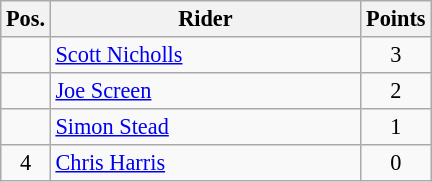<table class=wikitable style="font-size:93%;">
<tr>
<th width=25px>Pos.</th>
<th width=200px>Rider</th>
<th width=40px>Points</th>
</tr>
<tr align=center>
<td></td>
<td align=left><a href='#'>Scott Nicholls</a></td>
<td>3</td>
</tr>
<tr align=center>
<td></td>
<td align=left><a href='#'>Joe Screen</a></td>
<td>2</td>
</tr>
<tr align=center>
<td></td>
<td align=left><a href='#'>Simon Stead</a></td>
<td>1</td>
</tr>
<tr align=center>
<td>4</td>
<td align=left><a href='#'>Chris Harris</a></td>
<td>0</td>
</tr>
</table>
